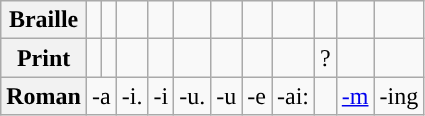<table class="wikitable">
<tr>
<th>Braille</th>
<td></td>
<td></td>
<td></td>
<td></td>
<td></td>
<td></td>
<td></td>
<td></td>
<td></td>
<td></td>
<td></td>
</tr>
<tr>
<th>Print</th>
<td><big></big></td>
<td><big></big></td>
<td><big></big></td>
<td><big></big></td>
<td><big></big></td>
<td><big></big></td>
<td><big></big></td>
<td><big></big></td>
<td>?</td>
<td><big></big></td>
<td><big></big></td>
</tr>
<tr>
<th>Roman</th>
<td colspan=2>-a</td>
<td>-i.</td>
<td>-i</td>
<td>-u.</td>
<td>-u</td>
<td>-e</td>
<td>-ai:</td>
<td></td>
<td><a href='#'>-m</a></td>
<td>-ing</td>
</tr>
</table>
